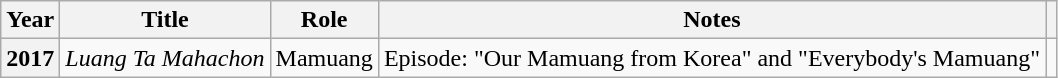<table class="wikitable plainrowheaders">
<tr>
<th scope="col">Year</th>
<th scope="col">Title</th>
<th scope="col">Role</th>
<th scope="col">Notes</th>
<th scope="col" class="unsortable"></th>
</tr>
<tr>
<th scope="row" rowspan="2">2017</th>
<td><em>Luang Ta Mahachon</em></td>
<td>Mamuang</td>
<td>Episode: "Our Mamuang from Korea" and "Everybody's Mamuang"</td>
<td style="text-align:center"></td>
</tr>
</table>
